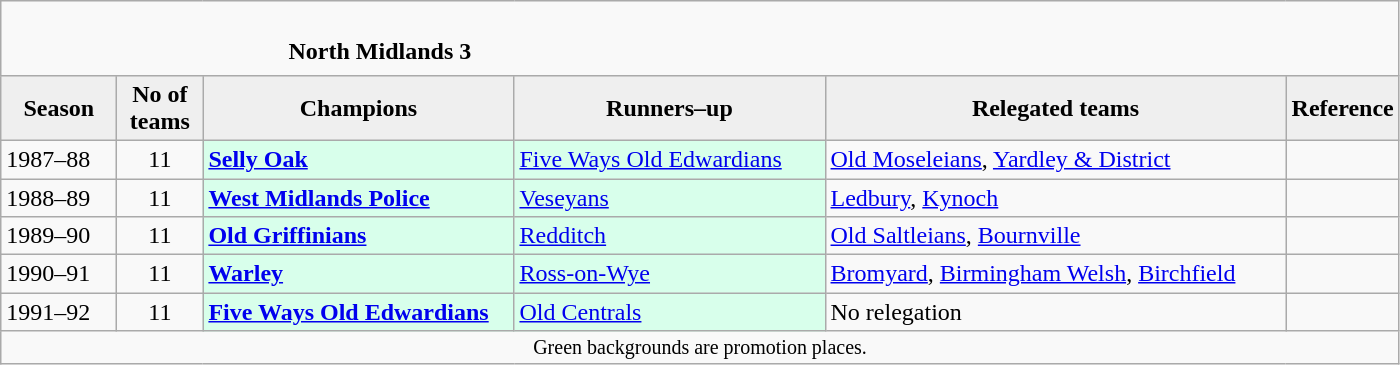<table class="wikitable" style="text-align: left;">
<tr>
<td colspan="11" cellpadding="0" cellspacing="0"><br><table border="0" style="width:100%;" cellpadding="0" cellspacing="0">
<tr>
<td style="width:20%; border:0;"></td>
<td style="border:0;"><strong>North Midlands 3</strong></td>
<td style="width:20%; border:0;"></td>
</tr>
</table>
</td>
</tr>
<tr>
<th style="background:#efefef; width:70px;">Season</th>
<th style="background:#efefef; width:50px;">No of teams</th>
<th style="background:#efefef; width:200px;">Champions</th>
<th style="background:#efefef; width:200px;">Runners–up</th>
<th style="background:#efefef; width:300px;">Relegated teams</th>
<th style="background:#efefef; width:50px;">Reference</th>
</tr>
<tr align=left>
<td>1987–88</td>
<td style="text-align: center;">11</td>
<td style="background:#d8ffeb;"><strong><a href='#'>Selly Oak</a></strong></td>
<td style="background:#d8ffeb;"><a href='#'>Five Ways Old Edwardians</a></td>
<td><a href='#'>Old Moseleians</a>, <a href='#'>Yardley & District</a></td>
<td></td>
</tr>
<tr>
<td>1988–89</td>
<td style="text-align: center;">11</td>
<td style="background:#d8ffeb;"><strong><a href='#'>West Midlands Police</a></strong></td>
<td style="background:#d8ffeb;"><a href='#'>Veseyans</a></td>
<td><a href='#'>Ledbury</a>, <a href='#'>Kynoch</a></td>
<td></td>
</tr>
<tr>
<td>1989–90</td>
<td style="text-align: center;">11</td>
<td style="background:#d8ffeb;"><strong><a href='#'>Old Griffinians</a></strong></td>
<td style="background:#d8ffeb;"><a href='#'>Redditch</a></td>
<td><a href='#'>Old Saltleians</a>, <a href='#'>Bournville</a></td>
<td></td>
</tr>
<tr>
<td>1990–91</td>
<td style="text-align: center;">11</td>
<td style="background:#d8ffeb;"><strong><a href='#'>Warley</a></strong></td>
<td style="background:#d8ffeb;"><a href='#'>Ross-on-Wye</a></td>
<td><a href='#'>Bromyard</a>, <a href='#'>Birmingham Welsh</a>, <a href='#'>Birchfield</a></td>
<td></td>
</tr>
<tr>
<td>1991–92</td>
<td style="text-align: center;">11</td>
<td style="background:#d8ffeb;"><strong><a href='#'>Five Ways Old Edwardians</a></strong></td>
<td style="background:#d8ffeb;"><a href='#'>Old Centrals</a></td>
<td>No relegation</td>
<td></td>
</tr>
<tr>
<td colspan="15"  style="border:0; font-size:smaller; text-align:center;">Green backgrounds are promotion places.</td>
</tr>
</table>
